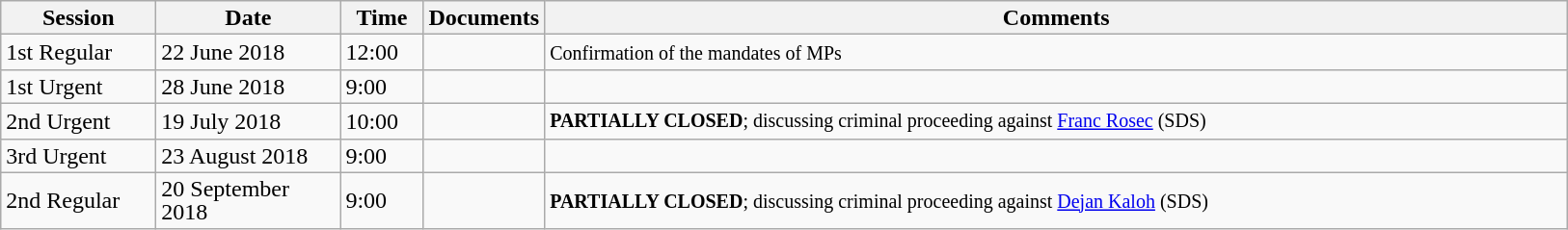<table class="wikitable mw-collapsible" style="line-height:16px;">
<tr>
<th style="width:100px;">Session</th>
<th style="width:120px;">Date</th>
<th style="width:50px;">Time</th>
<th style="width:50px;">Documents</th>
<th style="width:700px;">Comments</th>
</tr>
<tr>
<td>1st Regular</td>
<td>22 June 2018</td>
<td>12:00</td>
<td></td>
<td><small>Confirmation of the mandates of MPs</small></td>
</tr>
<tr>
<td>1st Urgent</td>
<td>28 June 2018</td>
<td>9:00</td>
<td></td>
<td></td>
</tr>
<tr>
<td>2nd Urgent</td>
<td>19 July 2018</td>
<td>10:00</td>
<td></td>
<td><span><strong><small>PARTIALLY CLOSED</small></strong></span><small>; discussing criminal proceeding against <a href='#'>Franc Rosec</a> (SDS)</small></td>
</tr>
<tr>
<td>3rd Urgent</td>
<td>23 August 2018</td>
<td>9:00</td>
<td></td>
<td></td>
</tr>
<tr>
<td>2nd Regular</td>
<td>20 September 2018</td>
<td>9:00</td>
<td></td>
<td><span><strong><small>PARTIALLY CLOSED</small></strong></span><small>; discussing criminal proceeding against <a href='#'>Dejan Kaloh</a> (SDS)</small></td>
</tr>
</table>
